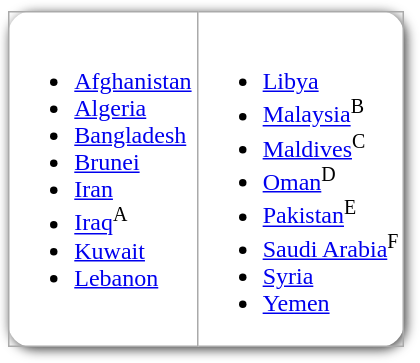<table class="wikitable sortable" style=" border-radius:1em; box-shadow: 0.1em 0.1em 0.5em rgba(0,0,0,0.75); background-color: white; border: 1px solid red; padding: 5px;">
<tr style="vertical-align:top;">
<td><br><ul><li><a href='#'>Afghanistan</a></li><li><a href='#'>Algeria</a></li><li><a href='#'>Bangladesh</a></li><li><a href='#'>Brunei</a></li><li><a href='#'>Iran</a></li><li><a href='#'>Iraq</a><sup>A</sup></li><li><a href='#'>Kuwait</a></li><li><a href='#'>Lebanon</a></li></ul></td>
<td valign="top"><br><ul><li><a href='#'>Libya</a></li><li><a href='#'>Malaysia</a><sup>B</sup></li><li><a href='#'>Maldives</a><sup>C</sup></li><li><a href='#'>Oman</a><sup>D</sup></li><li><a href='#'>Pakistan</a><sup>E</sup></li><li><a href='#'>Saudi Arabia</a><sup>F</sup></li><li><a href='#'>Syria</a></li><li><a href='#'>Yemen</a></li></ul></td>
</tr>
</table>
